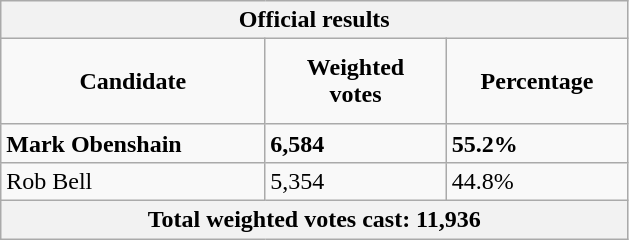<table class="wikitable">
<tr>
<th colspan="3"><strong>Official results</strong></th>
</tr>
<tr>
<td style="padding:10px; text-align:center; width:155px;"><strong>Candidate</strong></td>
<td style="padding:10px; text-align:center; width:100px;"><strong>Weighted votes</strong></td>
<td style="padding:10px; text-align:center; width:100px;"><strong>Percentage</strong><br></td>
</tr>
<tr>
<td><strong>Mark Obenshain</strong></td>
<td><strong>6,584</strong></td>
<td><strong>55.2%</strong></td>
</tr>
<tr>
<td>Rob Bell</td>
<td>5,354</td>
<td>44.8%</td>
</tr>
<tr>
<th colspan="3">Total weighted votes cast: 11,936</th>
</tr>
</table>
